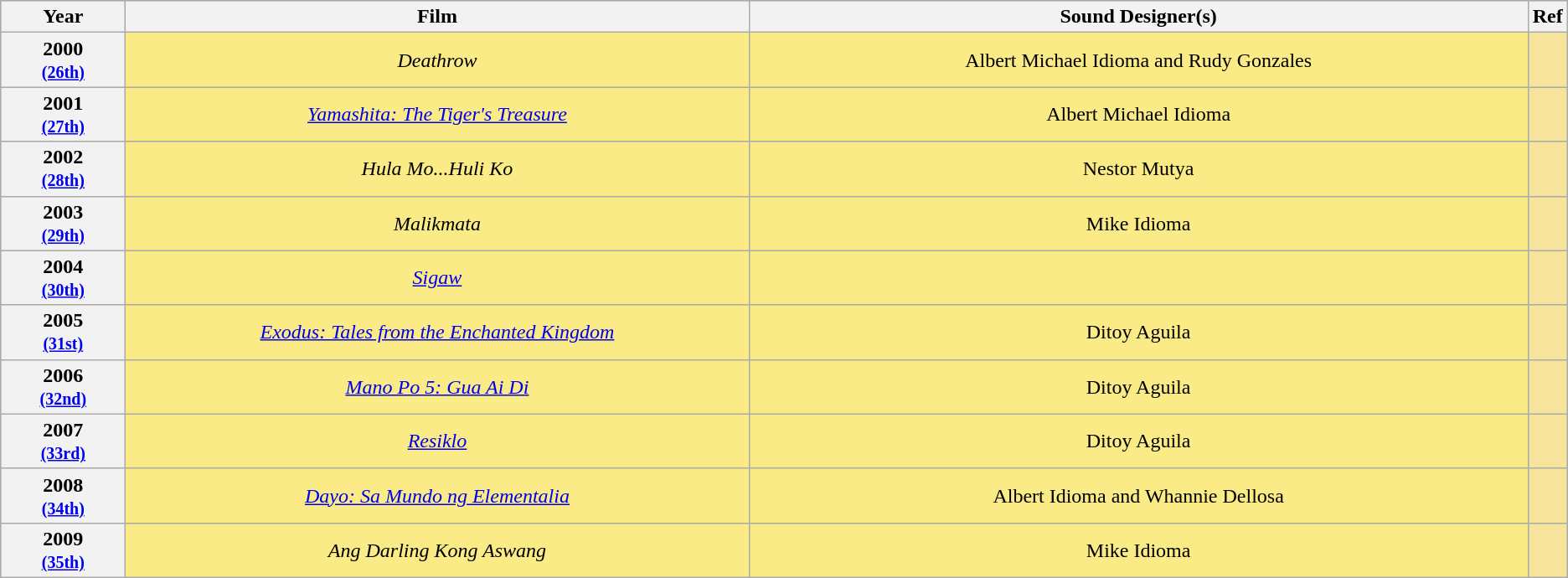<table class="wikitable" rowspan=2 style="text-align: center; background: #f6e39c">
<tr style="background:#bebebe;">
<th scope="col" style="width:8%;">Year</th>
<th scope="col" style="width:40%;">Film</th>
<th scope="col" style="width:50%;">Sound Designer(s)</th>
<th scope="col" style="width:2%;">Ref</th>
</tr>
<tr>
<th scope="row" style="text-align:center">2000 <br><small><a href='#'>(26th)</a> </small></th>
<td style="background:#FAEB86"><em>Deathrow</em></td>
<td style="background:#FAEB86">Albert Michael Idioma and Rudy Gonzales</td>
<td></td>
</tr>
<tr>
<th scope="row" style="text-align:center">2001 <br><small><a href='#'>(27th)</a> </small></th>
<td style="background:#FAEB86"><em><a href='#'>Yamashita: The Tiger's Treasure</a></em></td>
<td style="background:#FAEB86">Albert Michael Idioma</td>
<td></td>
</tr>
<tr>
<th scope="row" style="text-align:center">2002 <br><small><a href='#'>(28th)</a> </small></th>
<td style="background:#FAEB86"><em>Hula Mo...Huli Ko</em></td>
<td style="background:#FAEB86">Nestor Mutya</td>
<td></td>
</tr>
<tr>
<th scope="row" style="text-align:center">2003 <br><small><a href='#'>(29th)</a> </small></th>
<td style="background:#FAEB86"><em>Malikmata</em></td>
<td style="background:#FAEB86">Mike Idioma</td>
<td></td>
</tr>
<tr>
<th scope="row" style="text-align:center">2004 <br><small><a href='#'>(30th)</a> </small></th>
<td style="background:#FAEB86"><em><a href='#'>Sigaw</a></em></td>
<td style="background:#FAEB86"></td>
<td></td>
</tr>
<tr>
<th scope="row" style="text-align:center">2005 <br><small><a href='#'>(31st)</a> </small></th>
<td style="background:#FAEB86"><em><a href='#'>Exodus: Tales from the Enchanted Kingdom</a></em></td>
<td style="background:#FAEB86">Ditoy Aguila</td>
<td></td>
</tr>
<tr>
<th scope="row" style="text-align:center">2006 <br><small><a href='#'>(32nd)</a> </small></th>
<td style="background:#FAEB86"><em><a href='#'>Mano Po 5: Gua Ai Di</a></em></td>
<td style="background:#FAEB86">Ditoy Aguila</td>
<td></td>
</tr>
<tr>
<th scope="row" style="text-align:center">2007 <br><small><a href='#'>(33rd)</a> </small></th>
<td style="background:#FAEB86"><em><a href='#'>Resiklo</a></em></td>
<td style="background:#FAEB86">Ditoy Aguila</td>
<td></td>
</tr>
<tr>
<th scope="row" style="text-align:center">2008 <br><small><a href='#'>(34th)</a> </small></th>
<td style="background:#FAEB86"><em><a href='#'>Dayo: Sa Mundo ng Elementalia</a></em></td>
<td style="background:#FAEB86">Albert Idioma and Whannie Dellosa</td>
<td></td>
</tr>
<tr>
<th scope="row" style="text-align:center">2009 <br><small><a href='#'>(35th)</a> </small></th>
<td style="background:#FAEB86"><em>Ang Darling Kong Aswang</em></td>
<td style="background:#FAEB86">Mike Idioma</td>
<td></td>
</tr>
</table>
